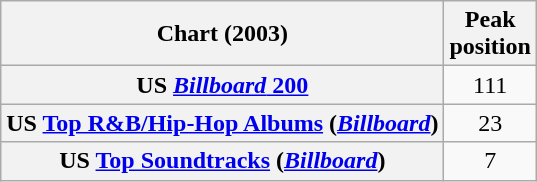<table class="wikitable sortable plainrowheaders" style="text-align:center">
<tr>
<th scope="col">Chart (2003)</th>
<th scope="col">Peak<br> position</th>
</tr>
<tr>
<th scope="row">US <a href='#'><em>Billboard</em> 200</a></th>
<td>111</td>
</tr>
<tr>
<th scope="row">US <a href='#'>Top R&B/Hip-Hop Albums</a> (<em><a href='#'>Billboard</a></em>)</th>
<td>23</td>
</tr>
<tr>
<th scope="row">US <a href='#'>Top Soundtracks</a> (<em><a href='#'>Billboard</a></em>)</th>
<td>7</td>
</tr>
</table>
